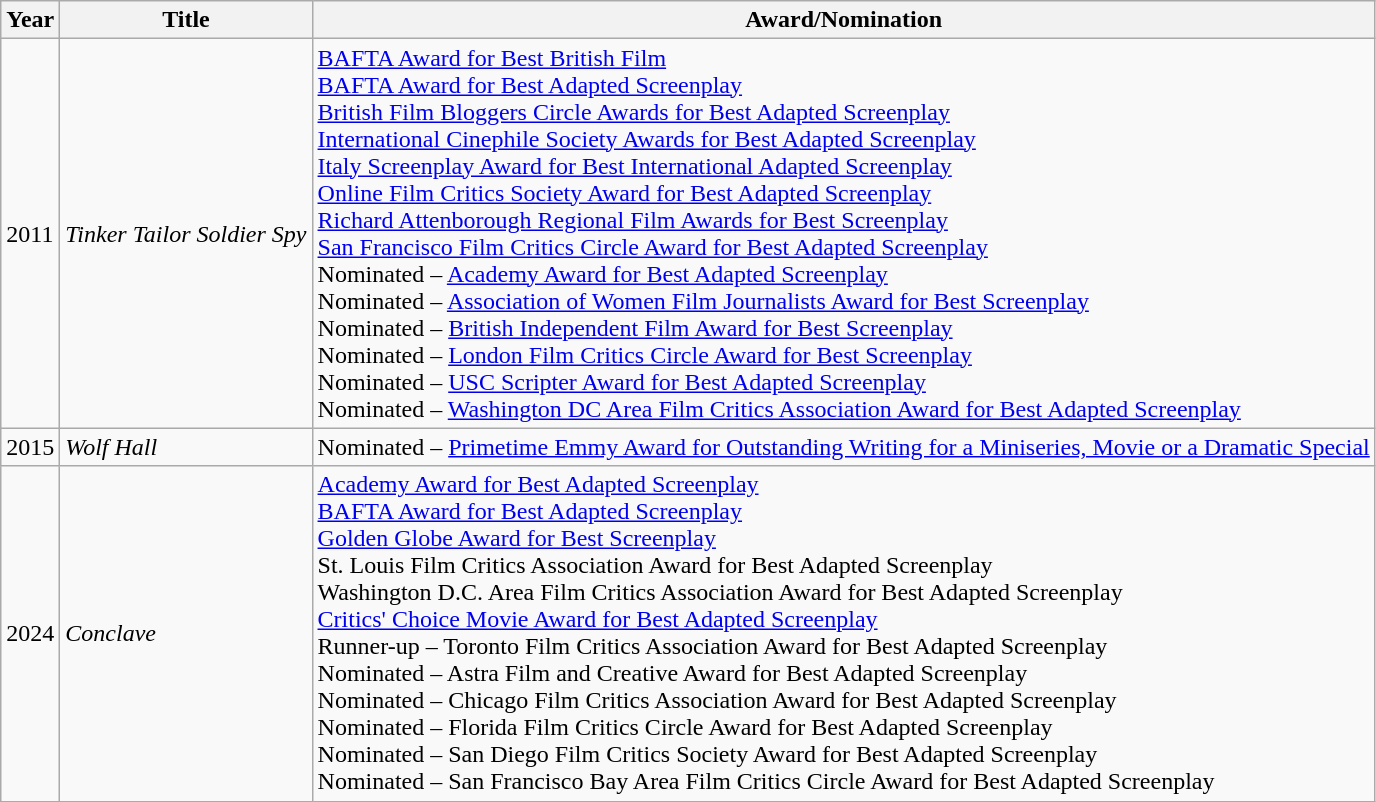<table class="wikitable">
<tr>
<th>Year</th>
<th>Title</th>
<th>Award/Nomination</th>
</tr>
<tr>
<td>2011</td>
<td><em>Tinker Tailor Soldier Spy</em></td>
<td><a href='#'>BAFTA Award for Best British Film</a><br><a href='#'>BAFTA Award for Best Adapted Screenplay</a><br><a href='#'>British Film Bloggers Circle Awards for Best Adapted Screenplay</a><br><a href='#'>International Cinephile Society Awards for Best Adapted Screenplay</a><br><a href='#'>Italy Screenplay Award for Best International Adapted Screenplay</a><br><a href='#'>Online Film Critics Society Award for Best Adapted Screenplay</a><br><a href='#'>Richard Attenborough Regional Film Awards for Best Screenplay</a><br><a href='#'>San Francisco Film Critics Circle Award for Best Adapted Screenplay</a><br>Nominated – <a href='#'>Academy Award for Best Adapted Screenplay</a><br>Nominated – <a href='#'>Association of Women Film Journalists Award for Best Screenplay</a><br>Nominated – <a href='#'>British Independent Film Award for Best Screenplay</a><br>Nominated – <a href='#'>London Film Critics Circle Award for Best Screenplay</a><br>Nominated – <a href='#'>USC Scripter Award for Best Adapted Screenplay</a><br>Nominated – <a href='#'>Washington DC Area Film Critics Association Award for Best Adapted Screenplay</a></td>
</tr>
<tr>
<td>2015</td>
<td><em>Wolf Hall</em></td>
<td>Nominated – <a href='#'>Primetime Emmy Award for Outstanding Writing for a Miniseries, Movie or a Dramatic Special</a></td>
</tr>
<tr>
<td>2024</td>
<td><em>Conclave</em></td>
<td><a href='#'>Academy Award for Best Adapted Screenplay</a><br><a href='#'>BAFTA Award for Best Adapted Screenplay</a><br><a href='#'>Golden Globe Award for Best Screenplay</a><br>St. Louis Film Critics Association Award for Best Adapted Screenplay<br>Washington D.C. Area Film Critics Association Award for Best Adapted Screenplay<br><a href='#'>Critics' Choice Movie Award for Best Adapted Screenplay</a><br>Runner-up – Toronto Film Critics Association Award for Best Adapted Screenplay<br>Nominated – Astra Film and Creative Award for Best Adapted Screenplay<br>Nominated – Chicago Film Critics Association Award for Best Adapted Screenplay<br>Nominated – Florida Film Critics Circle Award for Best Adapted Screenplay<br>Nominated – San Diego Film Critics Society Award for Best Adapted Screenplay<br>Nominated – San Francisco Bay Area Film Critics Circle Award for Best Adapted Screenplay</td>
</tr>
</table>
